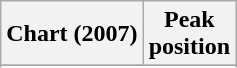<table class="wikitable plainrowheaders" style="text-align:center">
<tr>
<th scope="col">Chart (2007)</th>
<th scope="col">Peak<br>position</th>
</tr>
<tr>
</tr>
<tr>
</tr>
</table>
